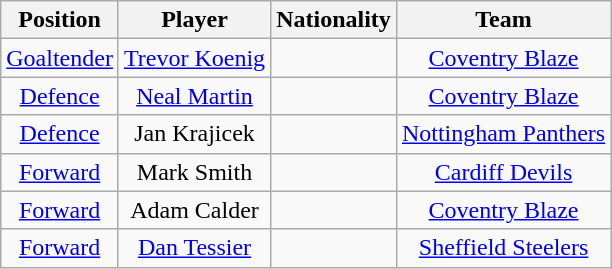<table class="wikitable">
<tr>
<th>Position</th>
<th>Player</th>
<th>Nationality</th>
<th>Team</th>
</tr>
<tr align="center">
<td><a href='#'>Goaltender</a></td>
<td><a href='#'>Trevor Koenig</a></td>
<td></td>
<td><a href='#'>Coventry Blaze</a></td>
</tr>
<tr align="center">
<td><a href='#'>Defence</a></td>
<td><a href='#'>Neal Martin</a></td>
<td></td>
<td><a href='#'>Coventry Blaze</a></td>
</tr>
<tr align="center">
<td><a href='#'>Defence</a></td>
<td>Jan Krajicek</td>
<td></td>
<td><a href='#'>Nottingham Panthers</a></td>
</tr>
<tr align="center">
<td><a href='#'>Forward</a></td>
<td>Mark Smith</td>
<td></td>
<td><a href='#'>Cardiff Devils</a></td>
</tr>
<tr align="center">
<td><a href='#'>Forward</a></td>
<td>Adam Calder</td>
<td></td>
<td><a href='#'>Coventry Blaze</a></td>
</tr>
<tr align="center">
<td><a href='#'>Forward</a></td>
<td><a href='#'>Dan Tessier</a></td>
<td></td>
<td><a href='#'>Sheffield Steelers</a></td>
</tr>
</table>
